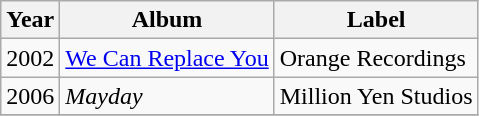<table class="wikitable">
<tr>
<th>Year</th>
<th>Album</th>
<th>Label</th>
</tr>
<tr>
<td>2002</td>
<td><a href='#'>We Can Replace You</a></td>
<td>Orange Recordings</td>
</tr>
<tr>
<td>2006</td>
<td><em>Mayday</em></td>
<td>Million Yen Studios</td>
</tr>
<tr>
</tr>
</table>
